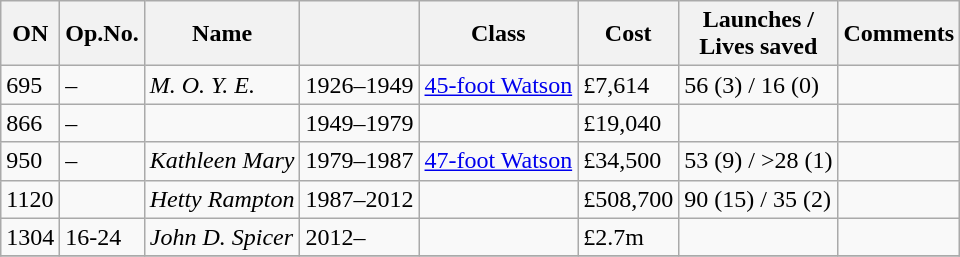<table class="wikitable">
<tr>
<th>ON</th>
<th>Op.No.</th>
<th>Name</th>
<th></th>
<th>Class</th>
<th>Cost</th>
<th>Launches /<br>Lives saved</th>
<th>Comments</th>
</tr>
<tr>
<td>695</td>
<td>–</td>
<td><em>M. O. Y. E.</em></td>
<td>1926–1949</td>
<td><a href='#'>45-foot Watson</a></td>
<td>£7,614</td>
<td>56 (3) / 16 (0)</td>
<td></td>
</tr>
<tr>
<td>866</td>
<td>–</td>
<td></td>
<td>1949–1979</td>
<td></td>
<td>£19,040</td>
<td></td>
<td></td>
</tr>
<tr>
<td>950</td>
<td>–</td>
<td><em>Kathleen Mary</em></td>
<td>1979–1987</td>
<td><a href='#'>47-foot Watson</a></td>
<td>£34,500</td>
<td>53 (9) / >28 (1)</td>
<td></td>
</tr>
<tr>
<td>1120</td>
<td></td>
<td><em>Hetty Rampton</em></td>
<td>1987–2012</td>
<td></td>
<td>£508,700</td>
<td>90 (15) / 35 (2)</td>
<td></td>
</tr>
<tr>
<td>1304</td>
<td>16-24</td>
<td><em>John D. Spicer</em></td>
<td>2012–</td>
<td></td>
<td>£2.7m</td>
<td></td>
<td></td>
</tr>
<tr>
</tr>
</table>
